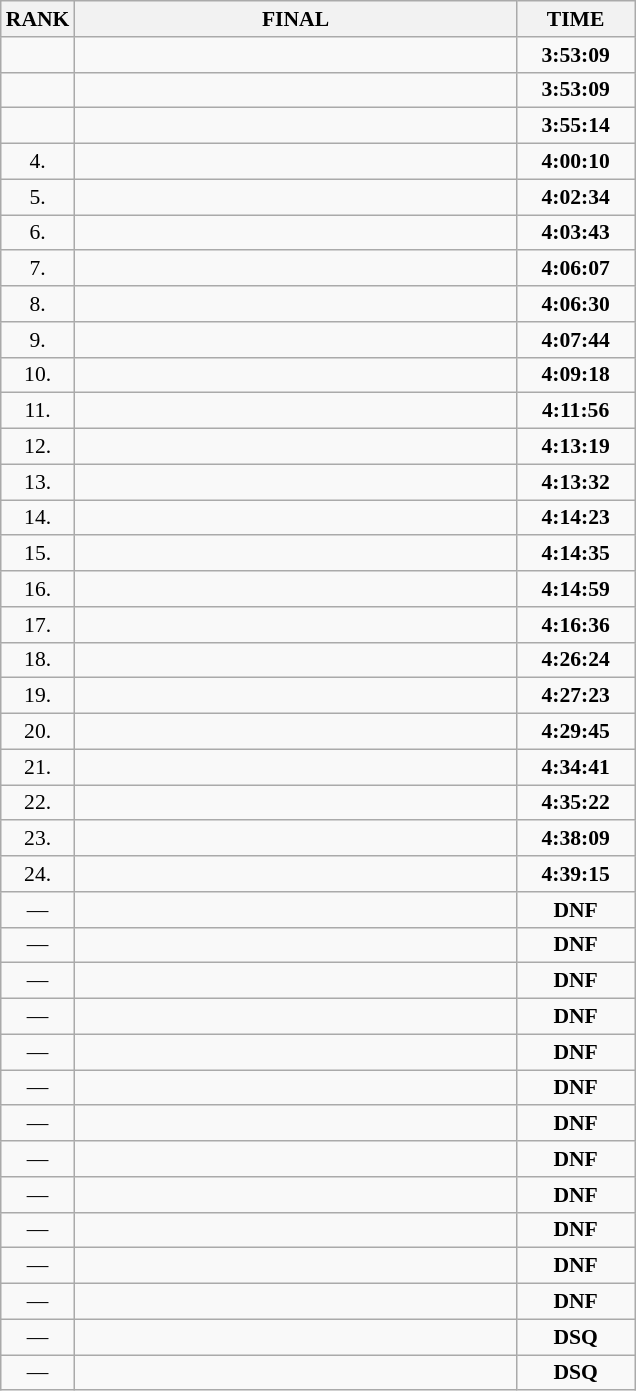<table class="wikitable" style="border-collapse: collapse; font-size: 90%;">
<tr>
<th>RANK</th>
<th style="width: 20em">FINAL</th>
<th style="width: 5em">TIME</th>
</tr>
<tr>
<td align="center"></td>
<td></td>
<td align="center"><strong>3:53:09</strong></td>
</tr>
<tr>
<td align="center"></td>
<td></td>
<td align="center"><strong>3:53:09</strong></td>
</tr>
<tr>
<td align="center"></td>
<td></td>
<td align="center"><strong>3:55:14</strong></td>
</tr>
<tr>
<td align="center">4.</td>
<td></td>
<td align="center"><strong>4:00:10</strong></td>
</tr>
<tr>
<td align="center">5.</td>
<td></td>
<td align="center"><strong>4:02:34</strong></td>
</tr>
<tr>
<td align="center">6.</td>
<td></td>
<td align="center"><strong>4:03:43</strong></td>
</tr>
<tr>
<td align="center">7.</td>
<td></td>
<td align="center"><strong>4:06:07</strong></td>
</tr>
<tr>
<td align="center">8.</td>
<td></td>
<td align="center"><strong>4:06:30</strong></td>
</tr>
<tr>
<td align="center">9.</td>
<td></td>
<td align="center"><strong>4:07:44</strong></td>
</tr>
<tr>
<td align="center">10.</td>
<td></td>
<td align="center"><strong>4:09:18</strong></td>
</tr>
<tr>
<td align="center">11.</td>
<td></td>
<td align="center"><strong>4:11:56</strong></td>
</tr>
<tr>
<td align="center">12.</td>
<td></td>
<td align="center"><strong>4:13:19</strong></td>
</tr>
<tr>
<td align="center">13.</td>
<td></td>
<td align="center"><strong>4:13:32</strong></td>
</tr>
<tr>
<td align="center">14.</td>
<td></td>
<td align="center"><strong>4:14:23</strong></td>
</tr>
<tr>
<td align="center">15.</td>
<td></td>
<td align="center"><strong>4:14:35</strong></td>
</tr>
<tr>
<td align="center">16.</td>
<td></td>
<td align="center"><strong>4:14:59</strong></td>
</tr>
<tr>
<td align="center">17.</td>
<td></td>
<td align="center"><strong>4:16:36</strong></td>
</tr>
<tr>
<td align="center">18.</td>
<td></td>
<td align="center"><strong>4:26:24</strong></td>
</tr>
<tr>
<td align="center">19.</td>
<td></td>
<td align="center"><strong>4:27:23</strong></td>
</tr>
<tr>
<td align="center">20.</td>
<td></td>
<td align="center"><strong>4:29:45</strong></td>
</tr>
<tr>
<td align="center">21.</td>
<td></td>
<td align="center"><strong>4:34:41</strong></td>
</tr>
<tr>
<td align="center">22.</td>
<td></td>
<td align="center"><strong>4:35:22</strong></td>
</tr>
<tr>
<td align="center">23.</td>
<td></td>
<td align="center"><strong>4:38:09</strong></td>
</tr>
<tr>
<td align="center">24.</td>
<td></td>
<td align="center"><strong>4:39:15</strong></td>
</tr>
<tr>
<td align="center">—</td>
<td></td>
<td align="center"><strong>DNF</strong></td>
</tr>
<tr>
<td align="center">—</td>
<td></td>
<td align="center"><strong>DNF</strong></td>
</tr>
<tr>
<td align="center">—</td>
<td></td>
<td align="center"><strong>DNF</strong></td>
</tr>
<tr>
<td align="center">—</td>
<td></td>
<td align="center"><strong>DNF</strong></td>
</tr>
<tr>
<td align="center">—</td>
<td></td>
<td align="center"><strong>DNF</strong></td>
</tr>
<tr>
<td align="center">—</td>
<td></td>
<td align="center"><strong>DNF</strong></td>
</tr>
<tr>
<td align="center">—</td>
<td></td>
<td align="center"><strong>DNF</strong></td>
</tr>
<tr>
<td align="center">—</td>
<td></td>
<td align="center"><strong>DNF</strong></td>
</tr>
<tr>
<td align="center">—</td>
<td></td>
<td align="center"><strong>DNF</strong></td>
</tr>
<tr>
<td align="center">—</td>
<td></td>
<td align="center"><strong>DNF</strong></td>
</tr>
<tr>
<td align="center">—</td>
<td></td>
<td align="center"><strong>DNF</strong></td>
</tr>
<tr>
<td align="center">—</td>
<td></td>
<td align="center"><strong>DNF</strong></td>
</tr>
<tr>
<td align="center">—</td>
<td></td>
<td align="center"><strong>DSQ</strong></td>
</tr>
<tr>
<td align="center">—</td>
<td></td>
<td align="center"><strong>DSQ</strong></td>
</tr>
</table>
